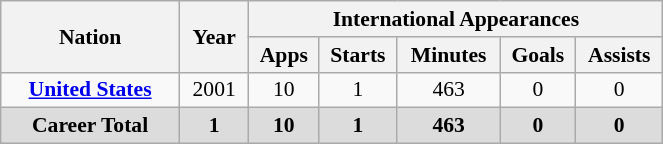<table class="wikitable" style=font-size:90% text-align: center width=35%>
<tr>
<th rowspan=2 width=20%>Nation</th>
<th rowspan=2 width=7%>Year</th>
<th colspan=5 width=30%>International Appearances</th>
</tr>
<tr>
<th align=center>Apps</th>
<th align=center>Starts</th>
<th align=center>Minutes</th>
<th align=center>Goals</th>
<th align=center>Assists</th>
</tr>
<tr 1>
<td rowspan=1 align=center><strong><a href='#'>United States</a></strong></td>
<td align=center>2001</td>
<td align=center>10</td>
<td align=center>1</td>
<td align=center>463</td>
<td align=center>0</td>
<td align=center>0</td>
</tr>
<tr>
<th style="background: #DCDCDC" align=center>Career Total</th>
<th style="background: #DCDCDC" align=center>1</th>
<th style="background: #DCDCDC" align=center>10</th>
<th style="background: #DCDCDC" align=center>1</th>
<th style="background: #DCDCDC" align=center>463</th>
<th style="background: #DCDCDC" align=center>0</th>
<th style="background: #DCDCDC" align=center>0</th>
</tr>
</table>
